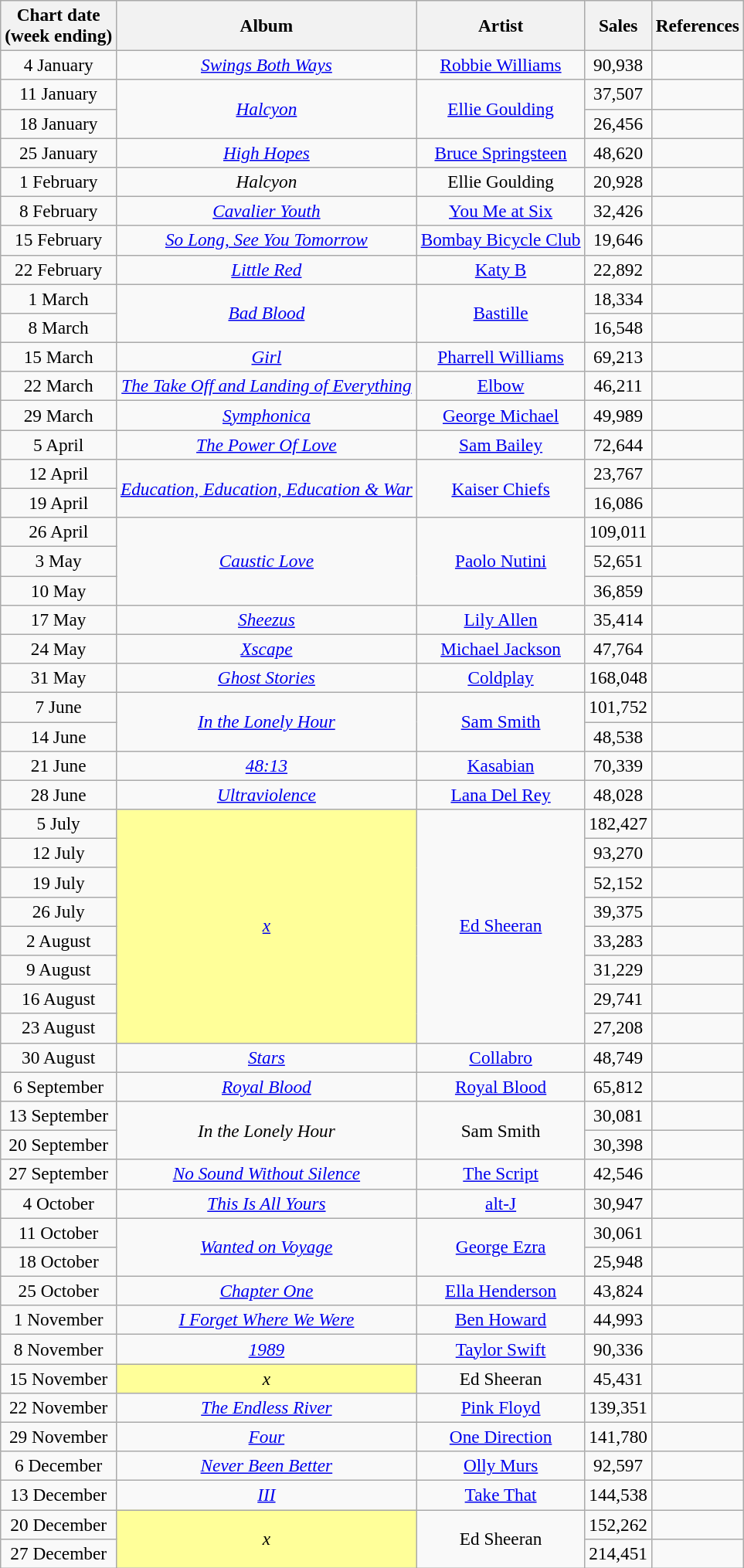<table class="wikitable" style="font-size:97%; text-align:center;">
<tr>
<th>Chart date<br>(week ending)</th>
<th>Album</th>
<th>Artist</th>
<th>Sales</th>
<th>References</th>
</tr>
<tr>
<td>4 January</td>
<td><em><a href='#'>Swings Both Ways</a></em></td>
<td><a href='#'>Robbie Williams</a></td>
<td>90,938</td>
<td></td>
</tr>
<tr>
<td>11 January</td>
<td rowspan="2"><em><a href='#'>Halcyon</a></em></td>
<td rowspan="2"><a href='#'>Ellie Goulding</a></td>
<td>37,507</td>
<td></td>
</tr>
<tr>
<td>18 January</td>
<td>26,456</td>
<td></td>
</tr>
<tr>
<td>25 January</td>
<td><em><a href='#'>High Hopes</a></em></td>
<td><a href='#'>Bruce Springsteen</a></td>
<td>48,620</td>
<td></td>
</tr>
<tr>
<td>1 February</td>
<td><em>Halcyon</em></td>
<td>Ellie Goulding</td>
<td>20,928</td>
<td></td>
</tr>
<tr>
<td>8 February</td>
<td><em><a href='#'>Cavalier Youth</a></em></td>
<td><a href='#'>You Me at Six</a></td>
<td>32,426</td>
<td></td>
</tr>
<tr>
<td>15 February</td>
<td><em><a href='#'>So Long, See You Tomorrow</a></em></td>
<td><a href='#'>Bombay Bicycle Club</a></td>
<td>19,646</td>
<td></td>
</tr>
<tr>
<td>22 February</td>
<td><em><a href='#'>Little Red</a></em></td>
<td><a href='#'>Katy B</a></td>
<td>22,892</td>
<td></td>
</tr>
<tr>
<td>1 March</td>
<td rowspan="2"><em><a href='#'>Bad Blood</a></em></td>
<td rowspan="2"><a href='#'>Bastille</a></td>
<td>18,334</td>
<td></td>
</tr>
<tr>
<td>8 March</td>
<td>16,548</td>
<td></td>
</tr>
<tr>
<td>15 March</td>
<td><em><a href='#'>Girl</a></em></td>
<td><a href='#'>Pharrell Williams</a></td>
<td>69,213</td>
<td></td>
</tr>
<tr>
<td>22 March</td>
<td><em><a href='#'>The Take Off and Landing of Everything</a></em></td>
<td><a href='#'>Elbow</a></td>
<td>46,211</td>
<td></td>
</tr>
<tr>
<td>29 March</td>
<td><em><a href='#'>Symphonica</a></em></td>
<td><a href='#'>George Michael</a></td>
<td>49,989</td>
<td></td>
</tr>
<tr>
<td>5 April</td>
<td><em><a href='#'>The Power Of Love</a></em></td>
<td><a href='#'>Sam Bailey</a></td>
<td>72,644</td>
<td></td>
</tr>
<tr>
<td>12 April</td>
<td rowspan="2"><em><a href='#'>Education, Education, Education & War</a></em></td>
<td rowspan="2"><a href='#'>Kaiser Chiefs</a></td>
<td>23,767</td>
<td></td>
</tr>
<tr>
<td>19 April</td>
<td>16,086</td>
<td></td>
</tr>
<tr>
<td>26 April</td>
<td rowspan="3"><em><a href='#'>Caustic Love</a></em></td>
<td rowspan="3"><a href='#'>Paolo Nutini</a></td>
<td>109,011</td>
<td></td>
</tr>
<tr>
<td>3 May</td>
<td>52,651</td>
<td></td>
</tr>
<tr>
<td>10 May</td>
<td>36,859</td>
<td></td>
</tr>
<tr>
<td>17 May</td>
<td><em><a href='#'>Sheezus</a></em></td>
<td><a href='#'>Lily Allen</a></td>
<td>35,414</td>
<td></td>
</tr>
<tr>
<td>24 May</td>
<td><em><a href='#'>Xscape</a></em></td>
<td><a href='#'>Michael Jackson</a></td>
<td>47,764</td>
<td></td>
</tr>
<tr>
<td>31 May</td>
<td><em><a href='#'>Ghost Stories</a></em></td>
<td><a href='#'>Coldplay</a></td>
<td>168,048</td>
<td></td>
</tr>
<tr>
<td>7 June</td>
<td rowspan="2"><em><a href='#'>In the Lonely Hour</a></em></td>
<td rowspan="2"><a href='#'>Sam Smith</a></td>
<td>101,752</td>
<td></td>
</tr>
<tr>
<td>14 June</td>
<td>48,538</td>
<td></td>
</tr>
<tr>
<td>21 June</td>
<td><em><a href='#'>48:13</a></em></td>
<td><a href='#'>Kasabian</a></td>
<td>70,339</td>
<td></td>
</tr>
<tr>
<td>28 June</td>
<td><em><a href='#'>Ultraviolence</a></em></td>
<td><a href='#'>Lana Del Rey</a></td>
<td>48,028</td>
<td></td>
</tr>
<tr>
<td>5 July</td>
<td bgcolor=#FFFF99 rowspan="8"><em><a href='#'>x</a></em> </td>
<td rowspan="8"><a href='#'>Ed Sheeran</a></td>
<td>182,427</td>
<td></td>
</tr>
<tr>
<td>12 July</td>
<td>93,270</td>
<td></td>
</tr>
<tr>
<td>19 July</td>
<td>52,152</td>
<td></td>
</tr>
<tr>
<td>26 July</td>
<td>39,375</td>
<td></td>
</tr>
<tr>
<td>2 August</td>
<td>33,283</td>
<td></td>
</tr>
<tr>
<td>9 August</td>
<td>31,229</td>
<td></td>
</tr>
<tr>
<td>16 August</td>
<td>29,741</td>
<td></td>
</tr>
<tr>
<td>23 August</td>
<td>27,208</td>
<td></td>
</tr>
<tr>
<td>30 August</td>
<td><em><a href='#'>Stars</a></em></td>
<td><a href='#'>Collabro</a></td>
<td>48,749</td>
<td></td>
</tr>
<tr>
<td>6 September</td>
<td><em><a href='#'>Royal Blood</a></em></td>
<td><a href='#'>Royal Blood</a></td>
<td>65,812</td>
<td></td>
</tr>
<tr>
<td>13 September</td>
<td rowspan="2"><em>In the Lonely Hour</em></td>
<td rowspan="2">Sam Smith</td>
<td>30,081</td>
<td></td>
</tr>
<tr>
<td>20 September</td>
<td>30,398</td>
<td></td>
</tr>
<tr>
<td>27 September</td>
<td><em><a href='#'>No Sound Without Silence</a></em></td>
<td><a href='#'>The Script</a></td>
<td>42,546</td>
<td></td>
</tr>
<tr>
<td>4 October</td>
<td><em><a href='#'>This Is All Yours</a></em></td>
<td><a href='#'>alt-J</a></td>
<td>30,947</td>
<td></td>
</tr>
<tr>
<td>11 October</td>
<td rowspan="2"><em><a href='#'>Wanted on Voyage</a></em></td>
<td rowspan="2"><a href='#'>George Ezra</a></td>
<td>30,061</td>
<td></td>
</tr>
<tr>
<td>18 October</td>
<td>25,948</td>
<td></td>
</tr>
<tr>
<td>25 October</td>
<td><em><a href='#'>Chapter One</a></em></td>
<td><a href='#'>Ella Henderson</a></td>
<td>43,824</td>
<td></td>
</tr>
<tr>
<td>1 November</td>
<td><em><a href='#'>I Forget Where We Were</a></em></td>
<td><a href='#'>Ben Howard</a></td>
<td>44,993</td>
<td></td>
</tr>
<tr>
<td>8 November</td>
<td><em><a href='#'>1989</a></em></td>
<td><a href='#'>Taylor Swift</a></td>
<td>90,336</td>
<td></td>
</tr>
<tr>
<td>15 November</td>
<td bgcolor=#FFFF99><em>x</em> </td>
<td>Ed Sheeran</td>
<td>45,431</td>
<td></td>
</tr>
<tr>
<td>22 November</td>
<td><em><a href='#'>The Endless River</a></em></td>
<td><a href='#'>Pink Floyd</a></td>
<td>139,351</td>
<td></td>
</tr>
<tr>
<td>29 November</td>
<td><em><a href='#'>Four</a></em></td>
<td><a href='#'>One Direction</a></td>
<td>141,780</td>
<td></td>
</tr>
<tr>
<td>6 December</td>
<td><em><a href='#'>Never Been Better</a></em></td>
<td><a href='#'>Olly Murs</a></td>
<td>92,597</td>
<td></td>
</tr>
<tr>
<td>13 December</td>
<td><em><a href='#'>III</a></em></td>
<td><a href='#'>Take That</a></td>
<td>144,538</td>
<td></td>
</tr>
<tr>
<td>20 December</td>
<td bgcolor=#FFFF99 rowspan="2"><em>x</em> </td>
<td rowspan="2">Ed Sheeran</td>
<td>152,262</td>
<td></td>
</tr>
<tr>
<td>27 December</td>
<td>214,451</td>
<td></td>
</tr>
</table>
